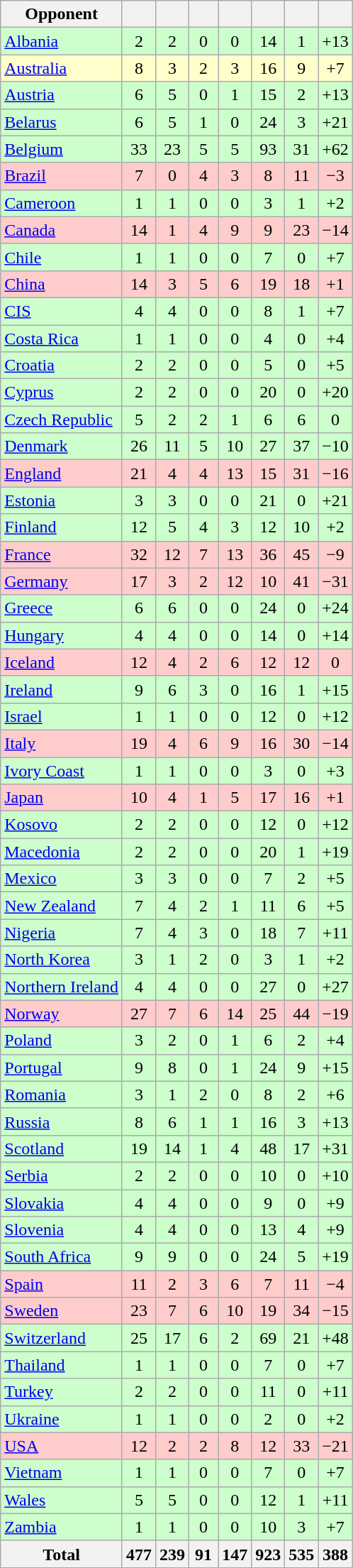<table class="wikitable sortable collapsible mw-collapsed" style="text-align:center">
<tr>
<th valign="bottom" class="unsortable">Opponent</th>
<th width="20" valign="bottom"></th>
<th width="20" valign="bottom"></th>
<th width="20" valign="bottom"></th>
<th width="20" valign="bottom"></th>
<th width="20" valign="bottom"></th>
<th width="20" valign="bottom"></th>
<th width="20" valign="bottom"></th>
</tr>
<tr style="background:#CCFFCC">
<td style="text-align:left;"> <a href='#'>Albania</a></td>
<td>2</td>
<td>2</td>
<td>0</td>
<td>0</td>
<td>14</td>
<td>1</td>
<td>+13</td>
</tr>
<tr style="background:#FFFFCC">
<td style="text-align:left;"> <a href='#'>Australia</a></td>
<td>8</td>
<td>3</td>
<td>2</td>
<td>3</td>
<td>16</td>
<td>9</td>
<td>+7</td>
</tr>
<tr style="background:#CCFFCC">
<td style="text-align:left;"> <a href='#'>Austria</a></td>
<td>6</td>
<td>5</td>
<td>0</td>
<td>1</td>
<td>15</td>
<td>2</td>
<td>+13</td>
</tr>
<tr style="background:#CCFFCC">
<td style="text-align:left;"> <a href='#'>Belarus</a></td>
<td>6</td>
<td>5</td>
<td>1</td>
<td>0</td>
<td>24</td>
<td>3</td>
<td>+21</td>
</tr>
<tr style="background:#CCFFCC">
<td style="text-align:left;"> <a href='#'>Belgium</a></td>
<td>33</td>
<td>23</td>
<td>5</td>
<td>5</td>
<td>93</td>
<td>31</td>
<td>+62</td>
</tr>
<tr style="background:#FFCCCC">
<td style="text-align:left;"> <a href='#'>Brazil</a></td>
<td>7</td>
<td>0</td>
<td>4</td>
<td>3</td>
<td>8</td>
<td>11</td>
<td>−3</td>
</tr>
<tr style="background:#CCFFCC">
<td style="text-align:left;"> <a href='#'>Cameroon</a></td>
<td>1</td>
<td>1</td>
<td>0</td>
<td>0</td>
<td>3</td>
<td>1</td>
<td>+2</td>
</tr>
<tr style="background:#FFCCCC">
<td style="text-align:left;"> <a href='#'>Canada</a></td>
<td>14</td>
<td>1</td>
<td>4</td>
<td>9</td>
<td>9</td>
<td>23</td>
<td>−14</td>
</tr>
<tr style="background:#CCFFCC">
<td style="text-align:left;"> <a href='#'>Chile</a></td>
<td>1</td>
<td>1</td>
<td>0</td>
<td>0</td>
<td>7</td>
<td>0</td>
<td>+7</td>
</tr>
<tr style="background:#FFCCCC">
<td style="text-align:left;"> <a href='#'>China</a></td>
<td>14</td>
<td>3</td>
<td>5</td>
<td>6</td>
<td>19</td>
<td>18</td>
<td>+1</td>
</tr>
<tr style="background:#CCFFCC">
<td style="text-align:left;"> <a href='#'>CIS</a></td>
<td>4</td>
<td>4</td>
<td>0</td>
<td>0</td>
<td>8</td>
<td>1</td>
<td>+7</td>
</tr>
<tr style="background:#CCFFCC">
<td style="text-align:left;"> <a href='#'>Costa Rica</a></td>
<td>1</td>
<td>1</td>
<td>0</td>
<td>0</td>
<td>4</td>
<td>0</td>
<td>+4</td>
</tr>
<tr style="background:#CCFFCC">
<td style="text-align:left;"> <a href='#'>Croatia</a></td>
<td>2</td>
<td>2</td>
<td>0</td>
<td>0</td>
<td>5</td>
<td>0</td>
<td>+5</td>
</tr>
<tr style="background:#CCFFCC">
<td style="text-align:left;"> <a href='#'>Cyprus</a></td>
<td>2</td>
<td>2</td>
<td>0</td>
<td>0</td>
<td>20</td>
<td>0</td>
<td>+20</td>
</tr>
<tr style="background:#CCFFCC">
<td style="text-align:left;"> <a href='#'>Czech Republic</a></td>
<td>5</td>
<td>2</td>
<td>2</td>
<td>1</td>
<td>6</td>
<td>6</td>
<td>0</td>
</tr>
<tr style="background:#CCFFCC">
<td style="text-align:left;"> <a href='#'>Denmark</a></td>
<td>26</td>
<td>11</td>
<td>5</td>
<td>10</td>
<td>27</td>
<td>37</td>
<td>−10</td>
</tr>
<tr style="background:#FFCCCC">
<td style="text-align:left;"> <a href='#'>England</a></td>
<td>21</td>
<td>4</td>
<td>4</td>
<td>13</td>
<td>15</td>
<td>31</td>
<td>−16</td>
</tr>
<tr style="background:#CCFFCC">
<td style="text-align:left;"> <a href='#'>Estonia</a></td>
<td>3</td>
<td>3</td>
<td>0</td>
<td>0</td>
<td>21</td>
<td>0</td>
<td>+21</td>
</tr>
<tr style="background:#CCFFCC">
<td style="text-align:left;"> <a href='#'>Finland</a></td>
<td>12</td>
<td>5</td>
<td>4</td>
<td>3</td>
<td>12</td>
<td>10</td>
<td>+2</td>
</tr>
<tr style="background:#FFCCCC">
<td style="text-align:left;"> <a href='#'>France</a></td>
<td>32</td>
<td>12</td>
<td>7</td>
<td>13</td>
<td>36</td>
<td>45</td>
<td>−9</td>
</tr>
<tr style="background:#FFCCCC">
<td style="text-align:left;"> <a href='#'>Germany</a></td>
<td>17</td>
<td>3</td>
<td>2</td>
<td>12</td>
<td>10</td>
<td>41</td>
<td>−31</td>
</tr>
<tr style="background:#CCFFCC">
<td style="text-align:left;"> <a href='#'>Greece</a></td>
<td>6</td>
<td>6</td>
<td>0</td>
<td>0</td>
<td>24</td>
<td>0</td>
<td>+24</td>
</tr>
<tr style="background:#CCFFCC">
<td style="text-align:left;"> <a href='#'>Hungary</a></td>
<td>4</td>
<td>4</td>
<td>0</td>
<td>0</td>
<td>14</td>
<td>0</td>
<td>+14</td>
</tr>
<tr style="background:#FFCCCC">
<td style="text-align:left;"> <a href='#'>Iceland</a></td>
<td>12</td>
<td>4</td>
<td>2</td>
<td>6</td>
<td>12</td>
<td>12</td>
<td>0</td>
</tr>
<tr style="background:#CCFFCC">
<td style="text-align:left;"> <a href='#'>Ireland</a></td>
<td>9</td>
<td>6</td>
<td>3</td>
<td>0</td>
<td>16</td>
<td>1</td>
<td>+15</td>
</tr>
<tr style="background:#CCFFCC">
<td style="text-align:left;"> <a href='#'>Israel</a></td>
<td>1</td>
<td>1</td>
<td>0</td>
<td>0</td>
<td>12</td>
<td>0</td>
<td>+12</td>
</tr>
<tr style="background:#FFCCCC">
<td style="text-align:left;"> <a href='#'>Italy</a></td>
<td>19</td>
<td>4</td>
<td>6</td>
<td>9</td>
<td>16</td>
<td>30</td>
<td>−14</td>
</tr>
<tr style="background:#CCFFCC">
<td style="text-align:left;"> <a href='#'>Ivory Coast</a></td>
<td>1</td>
<td>1</td>
<td>0</td>
<td>0</td>
<td>3</td>
<td>0</td>
<td>+3</td>
</tr>
<tr style="background:#FFCCCC">
<td style="text-align:left;"> <a href='#'>Japan</a></td>
<td>10</td>
<td>4</td>
<td>1</td>
<td>5</td>
<td>17</td>
<td>16</td>
<td>+1</td>
</tr>
<tr style="background:#CCFFCC">
<td style="text-align:left;"> <a href='#'>Kosovo</a></td>
<td>2</td>
<td>2</td>
<td>0</td>
<td>0</td>
<td>12</td>
<td>0</td>
<td>+12</td>
</tr>
<tr style="background:#CCFFCC">
<td style="text-align:left;"> <a href='#'>Macedonia</a></td>
<td>2</td>
<td>2</td>
<td>0</td>
<td>0</td>
<td>20</td>
<td>1</td>
<td>+19</td>
</tr>
<tr style="background:#CCFFCC">
<td style="text-align:left;"> <a href='#'>Mexico</a></td>
<td>3</td>
<td>3</td>
<td>0</td>
<td>0</td>
<td>7</td>
<td>2</td>
<td>+5</td>
</tr>
<tr style="background:#CCFFCC">
<td style="text-align:left;"> <a href='#'>New Zealand</a></td>
<td>7</td>
<td>4</td>
<td>2</td>
<td>1</td>
<td>11</td>
<td>6</td>
<td>+5</td>
</tr>
<tr style="background:#CCFFCC">
<td style="text-align:left;"> <a href='#'>Nigeria</a></td>
<td>7</td>
<td>4</td>
<td>3</td>
<td>0</td>
<td>18</td>
<td>7</td>
<td>+11</td>
</tr>
<tr style="background:#CCFFCC">
<td style="text-align:left;"> <a href='#'>North Korea</a></td>
<td>3</td>
<td>1</td>
<td>2</td>
<td>0</td>
<td>3</td>
<td>1</td>
<td>+2</td>
</tr>
<tr style="background:#CCFFCC">
<td style="text-align:left;"> <a href='#'>Northern Ireland</a></td>
<td>4</td>
<td>4</td>
<td>0</td>
<td>0</td>
<td>27</td>
<td>0</td>
<td>+27</td>
</tr>
<tr style="background:#FFCCCC">
<td style="text-align:left;"> <a href='#'>Norway</a></td>
<td>27</td>
<td>7</td>
<td>6</td>
<td>14</td>
<td>25</td>
<td>44</td>
<td>−19</td>
</tr>
<tr style="background:#CCFFCC">
<td style="text-align:left;"> <a href='#'>Poland</a></td>
<td>3</td>
<td>2</td>
<td>0</td>
<td>1</td>
<td>6</td>
<td>2</td>
<td>+4</td>
</tr>
<tr style="background:#CCFFCC">
<td style="text-align:left;"> <a href='#'>Portugal</a></td>
<td>9</td>
<td>8</td>
<td>0</td>
<td>1</td>
<td>24</td>
<td>9</td>
<td>+15</td>
</tr>
<tr style="background:#CCFFCC">
<td style="text-align:left;"> <a href='#'>Romania</a></td>
<td>3</td>
<td>1</td>
<td>2</td>
<td>0</td>
<td>8</td>
<td>2</td>
<td>+6</td>
</tr>
<tr style="background:#CCFFCC">
<td style="text-align:left;"> <a href='#'>Russia</a></td>
<td>8</td>
<td>6</td>
<td>1</td>
<td>1</td>
<td>16</td>
<td>3</td>
<td>+13</td>
</tr>
<tr style="background:#CCFFCC">
<td style="text-align:left;"> <a href='#'>Scotland</a></td>
<td>19</td>
<td>14</td>
<td>1</td>
<td>4</td>
<td>48</td>
<td>17</td>
<td>+31</td>
</tr>
<tr style="background:#CCFFCC">
<td style="text-align:left;"> <a href='#'>Serbia</a></td>
<td>2</td>
<td>2</td>
<td>0</td>
<td>0</td>
<td>10</td>
<td>0</td>
<td>+10</td>
</tr>
<tr style="background:#CCFFCC">
<td style="text-align:left;"> <a href='#'>Slovakia</a></td>
<td>4</td>
<td>4</td>
<td>0</td>
<td>0</td>
<td>9</td>
<td>0</td>
<td>+9</td>
</tr>
<tr style="background:#CCFFCC">
<td style="text-align:left;"> <a href='#'>Slovenia</a></td>
<td>4</td>
<td>4</td>
<td>0</td>
<td>0</td>
<td>13</td>
<td>4</td>
<td>+9</td>
</tr>
<tr style="background:#CCFFCC">
<td style="text-align:left;"> <a href='#'>South Africa</a></td>
<td>9</td>
<td>9</td>
<td>0</td>
<td>0</td>
<td>24</td>
<td>5</td>
<td>+19</td>
</tr>
<tr style="background:#FFCCCC">
<td style="text-align:left;"> <a href='#'>Spain</a></td>
<td>11</td>
<td>2</td>
<td>3</td>
<td>6</td>
<td>7</td>
<td>11</td>
<td>−4</td>
</tr>
<tr style="background:#FFCCCC">
<td style="text-align:left;"> <a href='#'>Sweden</a></td>
<td>23</td>
<td>7</td>
<td>6</td>
<td>10</td>
<td>19</td>
<td>34</td>
<td>−15</td>
</tr>
<tr style="background:#CCFFCC">
<td style="text-align:left;"> <a href='#'>Switzerland</a></td>
<td>25</td>
<td>17</td>
<td>6</td>
<td>2</td>
<td>69</td>
<td>21</td>
<td>+48</td>
</tr>
<tr style="background:#CCFFCC">
<td style="text-align:left;"> <a href='#'>Thailand</a></td>
<td>1</td>
<td>1</td>
<td>0</td>
<td>0</td>
<td>7</td>
<td>0</td>
<td>+7</td>
</tr>
<tr style="background:#CCFFCC">
<td style="text-align:left;"> <a href='#'>Turkey</a></td>
<td>2</td>
<td>2</td>
<td>0</td>
<td>0</td>
<td>11</td>
<td>0</td>
<td>+11</td>
</tr>
<tr style="background:#CCFFCC">
<td style="text-align:left;"> <a href='#'>Ukraine</a></td>
<td>1</td>
<td>1</td>
<td>0</td>
<td>0</td>
<td>2</td>
<td>0</td>
<td>+2</td>
</tr>
<tr style="background:#FFCCCC">
<td style="text-align:left;"> <a href='#'>USA</a></td>
<td>12</td>
<td>2</td>
<td>2</td>
<td>8</td>
<td>12</td>
<td>33</td>
<td>−21</td>
</tr>
<tr style="background:#CCFFCC">
<td style="text-align:left;"> <a href='#'>Vietnam</a></td>
<td>1</td>
<td>1</td>
<td>0</td>
<td>0</td>
<td>7</td>
<td>0</td>
<td>+7</td>
</tr>
<tr style="background:#CCFFCC">
<td style="text-align:left;"> <a href='#'>Wales</a></td>
<td>5</td>
<td>5</td>
<td>0</td>
<td>0</td>
<td>12</td>
<td>1</td>
<td>+11</td>
</tr>
<tr style="background:#CCFFCC">
<td style="text-align:left;"> <a href='#'>Zambia</a></td>
<td>1</td>
<td>1</td>
<td>0</td>
<td>0</td>
<td>10</td>
<td>3</td>
<td>+7</td>
</tr>
<tr>
<th><strong>Total</strong></th>
<th>477</th>
<th>239</th>
<th>91</th>
<th>147</th>
<th>923</th>
<th>535</th>
<th>388</th>
</tr>
</table>
